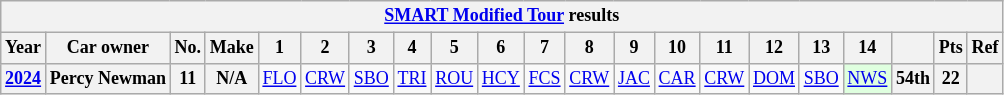<table class="wikitable" style="text-align:center; font-size:75%">
<tr>
<th colspan=38><a href='#'>SMART Modified Tour</a> results</th>
</tr>
<tr>
<th>Year</th>
<th>Car owner</th>
<th>No.</th>
<th>Make</th>
<th>1</th>
<th>2</th>
<th>3</th>
<th>4</th>
<th>5</th>
<th>6</th>
<th>7</th>
<th>8</th>
<th>9</th>
<th>10</th>
<th>11</th>
<th>12</th>
<th>13</th>
<th>14</th>
<th></th>
<th>Pts</th>
<th>Ref</th>
</tr>
<tr>
<th><a href='#'>2024</a></th>
<th>Percy Newman</th>
<th>11</th>
<th>N/A</th>
<td><a href='#'>FLO</a></td>
<td><a href='#'>CRW</a></td>
<td><a href='#'>SBO</a></td>
<td><a href='#'>TRI</a></td>
<td><a href='#'>ROU</a></td>
<td><a href='#'>HCY</a></td>
<td><a href='#'>FCS</a></td>
<td><a href='#'>CRW</a></td>
<td><a href='#'>JAC</a></td>
<td><a href='#'>CAR</a></td>
<td><a href='#'>CRW</a></td>
<td><a href='#'>DOM</a></td>
<td><a href='#'>SBO</a></td>
<td style="background:#DFFFDF;"><a href='#'>NWS</a><br></td>
<th>54th</th>
<th>22</th>
<th></th>
</tr>
</table>
